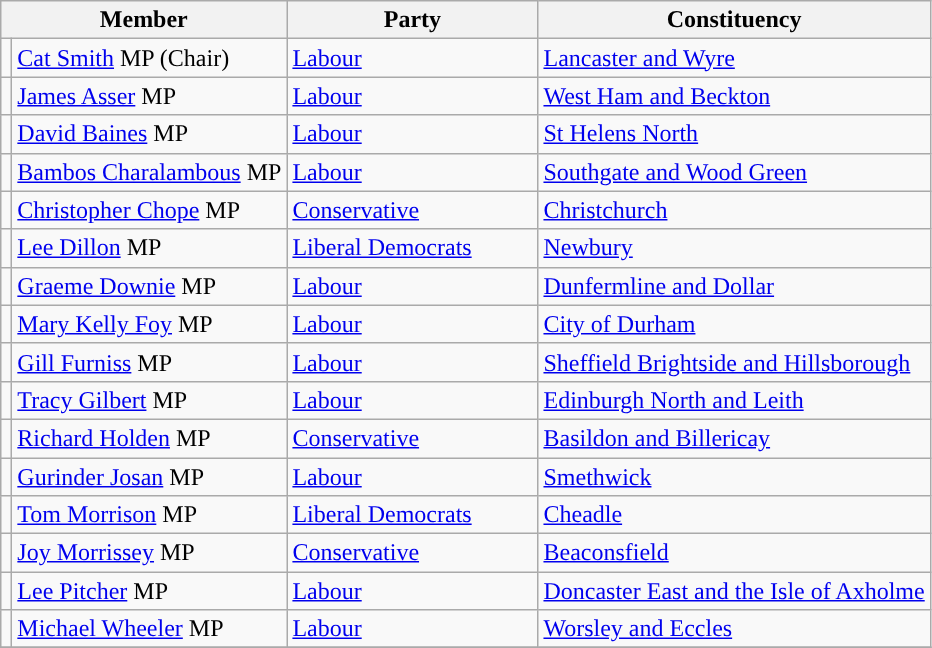<table class="wikitable">
<tr>
<th width="160px" colspan="2" valign="top">Member</th>
<th width="160px" valign="top">Party</th>
<th valign="top">Constituency</th>
</tr>
<tr>
<td style="color:inherit;background:"></td>
<td><a href='#'>Cat Smith</a> MP (Chair)</td>
<td><a href='#'>Labour</a></td>
<td><a href='#'>Lancaster and Wyre</a></td>
</tr>
<tr>
<td style="color:inherit;background:"></td>
<td><a href='#'>James Asser</a> MP</td>
<td><a href='#'>Labour</a></td>
<td><a href='#'>West Ham and Beckton</a></td>
</tr>
<tr>
<td style="color:inherit;background:"></td>
<td><a href='#'>David Baines</a> MP</td>
<td><a href='#'>Labour</a></td>
<td><a href='#'>St Helens North</a></td>
</tr>
<tr>
<td style="color:inherit;background:"></td>
<td><a href='#'>Bambos Charalambous</a> MP</td>
<td><a href='#'>Labour</a></td>
<td><a href='#'>Southgate and Wood Green</a></td>
</tr>
<tr>
<td style="color:inherit;background:"></td>
<td><a href='#'>Christopher Chope</a> MP</td>
<td><a href='#'>Conservative</a></td>
<td><a href='#'>Christchurch</a></td>
</tr>
<tr>
<td style="color:inherit;background:"></td>
<td><a href='#'>Lee Dillon</a> MP</td>
<td><a href='#'>Liberal Democrats</a></td>
<td><a href='#'>Newbury</a></td>
</tr>
<tr>
<td style="color:inherit;background:"></td>
<td><a href='#'>Graeme Downie</a> MP</td>
<td><a href='#'>Labour</a></td>
<td><a href='#'>Dunfermline and Dollar</a></td>
</tr>
<tr>
<td style="color:inherit;background:"></td>
<td><a href='#'>Mary Kelly Foy</a> MP</td>
<td><a href='#'>Labour</a></td>
<td><a href='#'>City of Durham</a></td>
</tr>
<tr>
<td style="color:inherit;background:"></td>
<td><a href='#'>Gill Furniss</a> MP</td>
<td><a href='#'>Labour</a></td>
<td><a href='#'>Sheffield Brightside and Hillsborough</a></td>
</tr>
<tr>
<td style="color:inherit;background:"></td>
<td><a href='#'>Tracy Gilbert</a> MP</td>
<td><a href='#'>Labour</a></td>
<td><a href='#'>Edinburgh North and Leith</a></td>
</tr>
<tr>
<td style="color:inherit;background:"></td>
<td><a href='#'>Richard Holden</a> MP</td>
<td><a href='#'>Conservative</a></td>
<td><a href='#'>Basildon and Billericay</a></td>
</tr>
<tr>
<td style="color:inherit;background:"></td>
<td><a href='#'>Gurinder Josan</a> MP</td>
<td><a href='#'>Labour</a></td>
<td><a href='#'>Smethwick</a></td>
</tr>
<tr>
<td style="color:inherit;background:"></td>
<td><a href='#'>Tom Morrison</a> MP</td>
<td><a href='#'>Liberal Democrats</a></td>
<td><a href='#'>Cheadle</a></td>
</tr>
<tr>
<td style="color:inherit;background:"></td>
<td><a href='#'>Joy Morrissey</a> MP</td>
<td><a href='#'>Conservative</a></td>
<td><a href='#'>Beaconsfield</a></td>
</tr>
<tr>
<td style="color:inherit;background:"></td>
<td><a href='#'>Lee Pitcher</a> MP</td>
<td><a href='#'>Labour</a></td>
<td><a href='#'>Doncaster East and the Isle of Axholme</a></td>
</tr>
<tr>
<td style="color:inherit;background:"></td>
<td><a href='#'>Michael Wheeler</a> MP</td>
<td><a href='#'>Labour</a></td>
<td><a href='#'>Worsley and Eccles</a></td>
</tr>
<tr>
</tr>
</table>
